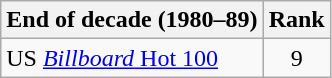<table class="wikitable">
<tr>
<th>End of decade (1980–89)</th>
<th>Rank</th>
</tr>
<tr>
<td>US <a href='#'><em>Billboard</em> Hot 100</a></td>
<td align="center">9</td>
</tr>
</table>
